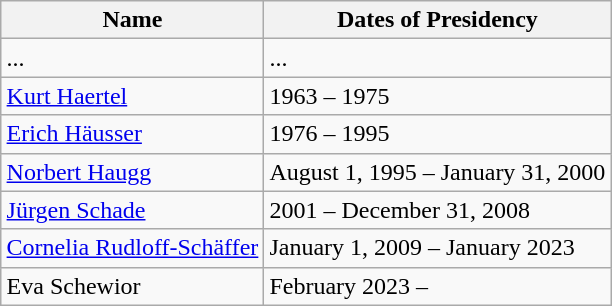<table class=wikitable style="margin:auto">
<tr>
<th>Name</th>
<th>Dates of Presidency</th>
</tr>
<tr>
<td>...</td>
<td>...</td>
</tr>
<tr>
<td><a href='#'>Kurt Haertel</a></td>
<td>1963 – 1975</td>
</tr>
<tr>
<td><a href='#'>Erich Häusser</a></td>
<td>1976 – 1995</td>
</tr>
<tr>
<td><a href='#'>Norbert Haugg</a></td>
<td>August 1, 1995 – January 31, 2000</td>
</tr>
<tr>
<td><a href='#'>Jürgen Schade</a></td>
<td>2001 – December 31, 2008</td>
</tr>
<tr>
<td><a href='#'>Cornelia Rudloff-Schäffer</a></td>
<td>January 1, 2009 – January 2023</td>
</tr>
<tr>
<td>Eva Schewior</td>
<td>February 2023 –</td>
</tr>
</table>
